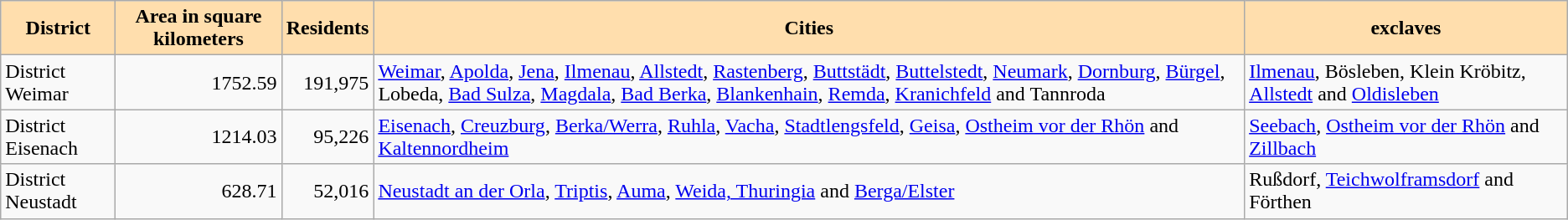<table class="wikitable">
<tr>
<th style="background: #ffdead;">District</th>
<th style="background: #ffdead;">Area in square kilometers</th>
<th style="background: #ffdead;">Residents</th>
<th style="background: #ffdead;">Cities</th>
<th style="background: #ffdead;">exclaves</th>
</tr>
<tr>
<td>District Weimar</td>
<td align = "right">1752.59</td>
<td align = "right">191,975</td>
<td><a href='#'>Weimar</a>, <a href='#'>Apolda</a>, <a href='#'>Jena</a>, <a href='#'>Ilmenau</a>, <a href='#'>Allstedt</a>, <a href='#'>Rastenberg</a>, <a href='#'>Buttstädt</a>, <a href='#'>Buttelstedt</a>, <a href='#'>Neumark</a>, <a href='#'>Dornburg</a>, <a href='#'>Bürgel</a>, Lobeda, <a href='#'>Bad Sulza</a>, <a href='#'>Magdala</a>, <a href='#'>Bad Berka</a>, <a href='#'>Blankenhain</a>, <a href='#'>Remda</a>, <a href='#'>Kranichfeld</a> and Tannroda</td>
<td><a href='#'>Ilmenau</a>, Bösleben, Klein Kröbitz, <a href='#'>Allstedt</a> and <a href='#'>Oldisleben</a></td>
</tr>
<tr>
<td>District Eisenach</td>
<td align = "right">1214.03</td>
<td align = "right">95,226</td>
<td><a href='#'>Eisenach</a>, <a href='#'>Creuzburg</a>, <a href='#'>Berka/Werra</a>, <a href='#'>Ruhla</a>, <a href='#'>Vacha</a>, <a href='#'>Stadtlengsfeld</a>, <a href='#'>Geisa</a>, <a href='#'>Ostheim vor der Rhön</a> and <a href='#'>Kaltennordheim</a></td>
<td><a href='#'>Seebach</a>, <a href='#'>Ostheim vor der Rhön</a> and <a href='#'>Zillbach</a></td>
</tr>
<tr>
<td>District Neustadt</td>
<td align = "right">628.71</td>
<td align = "right">52,016</td>
<td><a href='#'>Neustadt an der Orla</a>, <a href='#'>Triptis</a>, <a href='#'>Auma</a>, <a href='#'>Weida, Thuringia</a> and <a href='#'>Berga/Elster</a></td>
<td>Rußdorf, <a href='#'>Teichwolframsdorf</a> and Förthen</td>
</tr>
</table>
